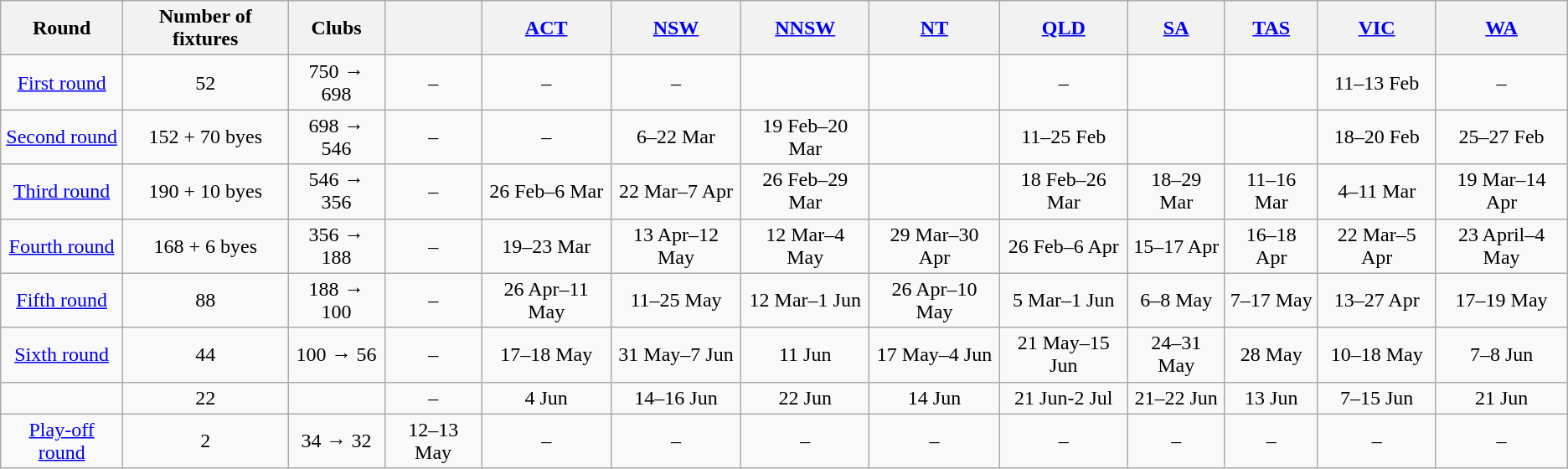<table class="wikitable" style="text-align:center">
<tr>
<th>Round</th>
<th>Number of fixtures</th>
<th>Clubs</th>
<th></th>
<th><a href='#'>ACT</a></th>
<th><a href='#'>NSW</a></th>
<th><a href='#'>NNSW</a></th>
<th><a href='#'>NT</a></th>
<th><a href='#'>QLD</a></th>
<th><a href='#'>SA</a></th>
<th><a href='#'>TAS</a></th>
<th><a href='#'>VIC</a></th>
<th><a href='#'>WA</a></th>
</tr>
<tr>
<td><a href='#'>First round</a></td>
<td>52</td>
<td>750 → 698</td>
<td>–</td>
<td>–</td>
<td>–</td>
<td></td>
<td></td>
<td>–</td>
<td></td>
<td></td>
<td>11–13 Feb</td>
<td>–</td>
</tr>
<tr>
<td><a href='#'>Second round</a></td>
<td>152 + 70 byes</td>
<td>698 → 546</td>
<td>–</td>
<td>–</td>
<td>6–22 Mar</td>
<td>19 Feb–20 Mar</td>
<td></td>
<td>11–25 Feb</td>
<td></td>
<td></td>
<td>18–20 Feb</td>
<td>25–27 Feb</td>
</tr>
<tr>
<td><a href='#'>Third round</a></td>
<td>190 + 10 byes</td>
<td>546 → 356</td>
<td>–</td>
<td>26 Feb–6 Mar</td>
<td>22 Mar–7 Apr</td>
<td>26 Feb–29 Mar</td>
<td></td>
<td>18 Feb–26 Mar</td>
<td>18–29 Mar</td>
<td>11–16 Mar</td>
<td>4–11 Mar</td>
<td>19 Mar–14 Apr</td>
</tr>
<tr>
<td><a href='#'>Fourth round</a></td>
<td>168 + 6 byes</td>
<td>356 → 188</td>
<td>–</td>
<td>19–23 Mar</td>
<td>13 Apr–12 May</td>
<td>12 Mar–4 May</td>
<td>29 Mar–30 Apr</td>
<td>26 Feb–6 Apr</td>
<td>15–17 Apr</td>
<td>16–18 Apr</td>
<td>22 Mar–5 Apr</td>
<td>23 April–4 May</td>
</tr>
<tr>
<td><a href='#'>Fifth round</a></td>
<td>88</td>
<td>188 → 100</td>
<td>–</td>
<td>26 Apr–11 May</td>
<td>11–25 May</td>
<td>12 Mar–1 Jun</td>
<td>26 Apr–10 May</td>
<td>5 Mar–1 Jun</td>
<td>6–8 May</td>
<td>7–17 May</td>
<td>13–27 Apr</td>
<td>17–19 May</td>
</tr>
<tr>
<td><a href='#'>Sixth round</a></td>
<td>44</td>
<td>100 → 56</td>
<td>–</td>
<td>17–18 May</td>
<td>31 May–7 Jun</td>
<td>11 Jun</td>
<td>17 May–4 Jun</td>
<td>21 May–15 Jun</td>
<td>24–31 May</td>
<td>28 May</td>
<td>10–18 May</td>
<td>7–8 Jun</td>
</tr>
<tr>
<td></td>
<td>22</td>
<td></td>
<td>–</td>
<td>4 Jun</td>
<td>14–16 Jun</td>
<td>22 Jun</td>
<td>14 Jun</td>
<td>21 Jun-2 Jul</td>
<td>21–22 Jun</td>
<td>13 Jun</td>
<td>7–15 Jun</td>
<td>21 Jun</td>
</tr>
<tr>
<td><a href='#'>Play-off round</a></td>
<td>2</td>
<td>34 → 32</td>
<td>12–13 May</td>
<td>–</td>
<td>–</td>
<td>–</td>
<td>–</td>
<td>–</td>
<td>–</td>
<td>–</td>
<td>–</td>
<td>–</td>
</tr>
</table>
